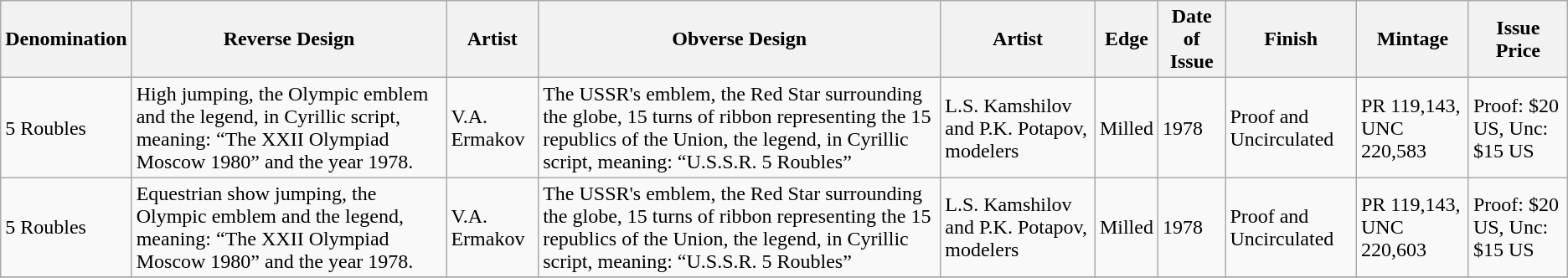<table class="wikitable">
<tr>
<th>Denomination</th>
<th>Reverse Design</th>
<th>Artist</th>
<th>Obverse Design</th>
<th>Artist</th>
<th>Edge</th>
<th>Date of Issue</th>
<th>Finish</th>
<th>Mintage</th>
<th>Issue Price</th>
</tr>
<tr>
<td>5 Roubles</td>
<td>High jumping, the Olympic emblem and the legend, in Cyrillic script, meaning: “The XXII Olympiad Moscow 1980” and the year 1978.</td>
<td>V.A. Ermakov</td>
<td>The USSR's emblem, the Red Star surrounding the globe, 15 turns of ribbon representing the 15 republics of the Union, the legend, in Cyrillic script, meaning: “U.S.S.R. 5 Roubles”</td>
<td>L.S. Kamshilov and P.K. Potapov, modelers</td>
<td>Milled</td>
<td>1978</td>
<td>Proof and Uncirculated</td>
<td>PR 119,143, UNC 220,583</td>
<td>Proof: $20 US, Unc: $15 US</td>
</tr>
<tr>
<td>5 Roubles</td>
<td>Equestrian show jumping, the Olympic emblem and the legend, meaning: “The XXII Olympiad Moscow 1980” and the year 1978.</td>
<td>V.A. Ermakov</td>
<td>The USSR's emblem, the Red Star surrounding the globe, 15 turns of ribbon representing the 15 republics of the Union, the legend, in Cyrillic script, meaning: “U.S.S.R. 5 Roubles”</td>
<td>L.S. Kamshilov and P.K. Potapov, modelers</td>
<td>Milled</td>
<td>1978</td>
<td>Proof and Uncirculated</td>
<td>PR 119,143, UNC 220,603</td>
<td>Proof: $20 US, Unc: $15 US</td>
</tr>
<tr>
</tr>
</table>
